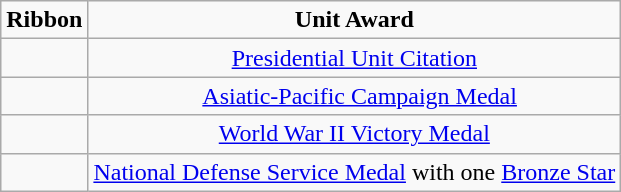<table class="wikitable" style="text-align:center; clear: center">
<tr>
<td><strong>Ribbon</strong></td>
<td><strong>Unit Award </strong></td>
</tr>
<tr>
<td></td>
<td><a href='#'>Presidential Unit Citation</a></td>
</tr>
<tr>
<td></td>
<td>  <a href='#'>Asiatic-Pacific Campaign Medal</a></td>
</tr>
<tr>
<td></td>
<td><a href='#'>World War II Victory Medal</a></td>
</tr>
<tr>
<td></td>
<td><a href='#'>National Defense Service Medal</a> with one <a href='#'>Bronze Star</a></td>
</tr>
</table>
